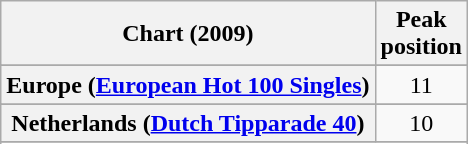<table class="wikitable sortable plainrowheaders" style="text-align:center">
<tr>
<th>Chart (2009)</th>
<th>Peak<br>position</th>
</tr>
<tr>
</tr>
<tr>
</tr>
<tr>
</tr>
<tr>
<th scope="row">Europe (<a href='#'>European Hot 100 Singles</a>)</th>
<td>11</td>
</tr>
<tr>
</tr>
<tr>
<th scope="row">Netherlands (<a href='#'>Dutch Tipparade 40</a>)</th>
<td>10</td>
</tr>
<tr>
</tr>
<tr>
</tr>
<tr>
</tr>
<tr>
</tr>
<tr>
</tr>
</table>
